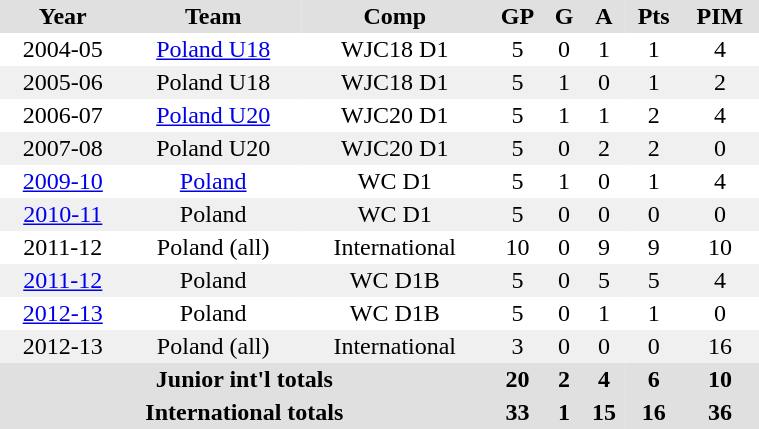<table BORDER="0" CELLPADDING="2" CELLSPACING="0" width=40%>
<tr ALIGN="center" bgcolor="#e0e0e0">
<th>Year</th>
<th>Team</th>
<th>Comp</th>
<th>GP</th>
<th>G</th>
<th>A</th>
<th>Pts</th>
<th>PIM</th>
</tr>
<tr ALIGN="center">
<td>2004-05</td>
<td><a href='#'>Poland U18</a></td>
<td>WJC18 D1</td>
<td>5</td>
<td>0</td>
<td>1</td>
<td>1</td>
<td>4</td>
</tr>
<tr ALIGN="center" bgcolor="#f0f0f0">
<td>2005-06</td>
<td>Poland U18</td>
<td>WJC18 D1</td>
<td>5</td>
<td>1</td>
<td>0</td>
<td>1</td>
<td>2</td>
</tr>
<tr ALIGN="center">
<td>2006-07</td>
<td><a href='#'>Poland U20</a></td>
<td>WJC20 D1</td>
<td>5</td>
<td>1</td>
<td>1</td>
<td>2</td>
<td>4</td>
</tr>
<tr ALIGN="center" bgcolor="#f0f0f0">
<td>2007-08</td>
<td>Poland U20</td>
<td>WJC20 D1</td>
<td>5</td>
<td>0</td>
<td>2</td>
<td>2</td>
<td>0</td>
</tr>
<tr ALIGN="center">
<td><a href='#'>2009-10</a></td>
<td><a href='#'>Poland</a></td>
<td>WC D1</td>
<td>5</td>
<td>1</td>
<td>0</td>
<td>1</td>
<td>4</td>
</tr>
<tr ALIGN="center" bgcolor="#f0f0f0">
<td><a href='#'>2010-11</a></td>
<td>Poland</td>
<td>WC D1</td>
<td>5</td>
<td>0</td>
<td>0</td>
<td>0</td>
<td>0</td>
</tr>
<tr ALIGN="center">
<td>2011-12</td>
<td>Poland (all)</td>
<td>International</td>
<td>10</td>
<td>0</td>
<td>9</td>
<td>9</td>
<td>10</td>
</tr>
<tr ALIGN="center" bgcolor="#f0f0f0">
<td><a href='#'>2011-12</a></td>
<td>Poland</td>
<td>WC D1B</td>
<td>5</td>
<td>0</td>
<td>5</td>
<td>5</td>
<td>4</td>
</tr>
<tr ALIGN="center">
<td><a href='#'>2012-13</a></td>
<td>Poland</td>
<td>WC D1B</td>
<td>5</td>
<td>0</td>
<td>1</td>
<td>1</td>
<td>0</td>
</tr>
<tr ALIGN="center" bgcolor="#f0f0f0">
<td>2012-13</td>
<td>Poland (all)</td>
<td>International</td>
<td>3</td>
<td>0</td>
<td>0</td>
<td>0</td>
<td>16</td>
</tr>
<tr bgcolor="#e0e0e0">
<th colspan="3">Junior int'l totals</th>
<th>20</th>
<th>2</th>
<th>4</th>
<th>6</th>
<th>10</th>
</tr>
<tr bgcolor="#e0e0e0">
<th colspan="3">International totals</th>
<th>33</th>
<th>1</th>
<th>15</th>
<th>16</th>
<th>36</th>
</tr>
</table>
